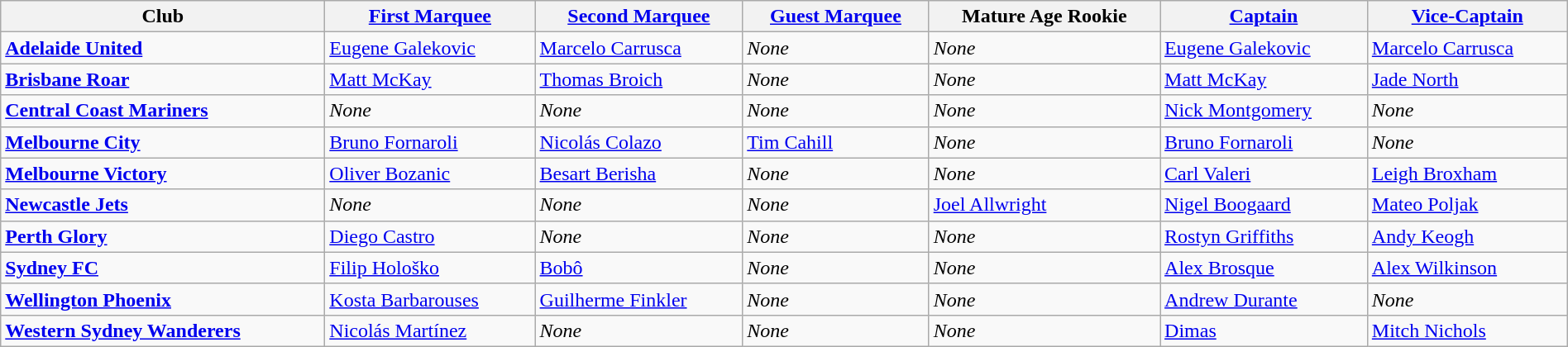<table class="wikitable" style="width:100%">
<tr>
<th>Club</th>
<th><a href='#'>First Marquee</a></th>
<th><a href='#'>Second Marquee</a></th>
<th><a href='#'>Guest Marquee</a></th>
<th>Mature Age Rookie</th>
<th><a href='#'>Captain</a></th>
<th><a href='#'>Vice-Captain</a></th>
</tr>
<tr style="vertical-align:top;">
<td><strong><a href='#'>Adelaide United</a></strong></td>
<td> <a href='#'>Eugene Galekovic</a></td>
<td> <a href='#'>Marcelo Carrusca</a></td>
<td><em>None</em></td>
<td><em>None</em></td>
<td> <a href='#'>Eugene Galekovic</a></td>
<td> <a href='#'>Marcelo Carrusca</a></td>
</tr>
<tr style="vertical-align:top;">
<td><strong><a href='#'>Brisbane Roar</a></strong></td>
<td> <a href='#'>Matt McKay</a></td>
<td> <a href='#'>Thomas Broich</a></td>
<td><em>None</em></td>
<td><em>None</em></td>
<td> <a href='#'>Matt McKay</a></td>
<td> <a href='#'>Jade North</a></td>
</tr>
<tr style="vertical-align:top;">
<td><strong><a href='#'>Central Coast Mariners</a></strong></td>
<td><em>None</em></td>
<td><em>None</em></td>
<td><em>None</em></td>
<td><em>None</em></td>
<td> <a href='#'>Nick Montgomery</a></td>
<td><em>None</em></td>
</tr>
<tr style="vertical-align:top;">
<td><strong><a href='#'>Melbourne City</a></strong></td>
<td> <a href='#'>Bruno Fornaroli</a></td>
<td> <a href='#'>Nicolás Colazo</a></td>
<td> <a href='#'>Tim Cahill</a></td>
<td><em>None</em></td>
<td> <a href='#'>Bruno Fornaroli</a></td>
<td><em>None</em></td>
</tr>
<tr style="vertical-align:top;">
<td><strong><a href='#'>Melbourne Victory</a></strong></td>
<td> <a href='#'>Oliver Bozanic</a></td>
<td> <a href='#'>Besart Berisha</a></td>
<td><em>None</em></td>
<td><em>None</em></td>
<td> <a href='#'>Carl Valeri</a></td>
<td> <a href='#'>Leigh Broxham</a></td>
</tr>
<tr style="vertical-align:top;">
<td><strong><a href='#'>Newcastle Jets</a></strong></td>
<td><em>None</em></td>
<td><em>None</em></td>
<td><em>None</em></td>
<td> <a href='#'>Joel Allwright</a></td>
<td> <a href='#'>Nigel Boogaard</a></td>
<td> <a href='#'>Mateo Poljak</a></td>
</tr>
<tr style="vertical-align:top;">
<td><strong><a href='#'>Perth Glory</a></strong></td>
<td> <a href='#'>Diego Castro</a></td>
<td><em>None</em></td>
<td><em>None</em></td>
<td><em>None</em></td>
<td> <a href='#'>Rostyn Griffiths</a></td>
<td> <a href='#'>Andy Keogh</a></td>
</tr>
<tr style="vertical-align:top;">
<td><strong><a href='#'>Sydney FC</a></strong></td>
<td> <a href='#'>Filip Hološko</a></td>
<td> <a href='#'>Bobô</a></td>
<td><em>None</em></td>
<td><em>None</em></td>
<td> <a href='#'>Alex Brosque</a></td>
<td> <a href='#'>Alex Wilkinson</a></td>
</tr>
<tr style="vertical-align:top;">
<td><strong><a href='#'>Wellington Phoenix</a></strong></td>
<td> <a href='#'>Kosta Barbarouses</a></td>
<td> <a href='#'>Guilherme Finkler</a></td>
<td><em>None</em></td>
<td><em>None</em></td>
<td> <a href='#'>Andrew Durante</a></td>
<td><em>None</em></td>
</tr>
<tr style="vertical-align:top;">
<td><strong><a href='#'>Western Sydney Wanderers</a></strong></td>
<td> <a href='#'>Nicolás Martínez</a></td>
<td><em>None</em></td>
<td><em>None</em></td>
<td><em>None</em></td>
<td> <a href='#'>Dimas</a></td>
<td> <a href='#'>Mitch Nichols</a></td>
</tr>
</table>
